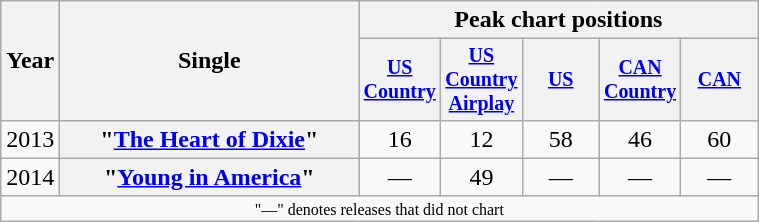<table class="wikitable plainrowheaders" style="text-align:center;">
<tr>
<th rowspan="2">Year</th>
<th rowspan="2" style="width:12em;">Single</th>
<th colspan="5">Peak chart positions</th>
</tr>
<tr style="font-size:smaller;">
<th style="width:45px;"><a href='#'>US Country</a><br> </th>
<th style="width:45px;"><a href='#'>US Country Airplay</a><br> </th>
<th style="width:45px;"><a href='#'>US</a><br> </th>
<th style="width:45px;"><a href='#'>CAN Country</a><br> </th>
<th style="width:45px;"><a href='#'>CAN</a><br> </th>
</tr>
<tr>
<td>2013</td>
<th scope="row">"<a href='#'>The Heart of Dixie</a>"</th>
<td>16</td>
<td>12</td>
<td>58</td>
<td>46</td>
<td>60</td>
</tr>
<tr>
<td>2014</td>
<th scope="row">"<a href='#'>Young in America</a>"</th>
<td>—</td>
<td>49</td>
<td>—</td>
<td>—</td>
<td>—</td>
</tr>
<tr>
<td colspan="7" style="font-size:8pt">"—" denotes releases that did not chart</td>
</tr>
</table>
